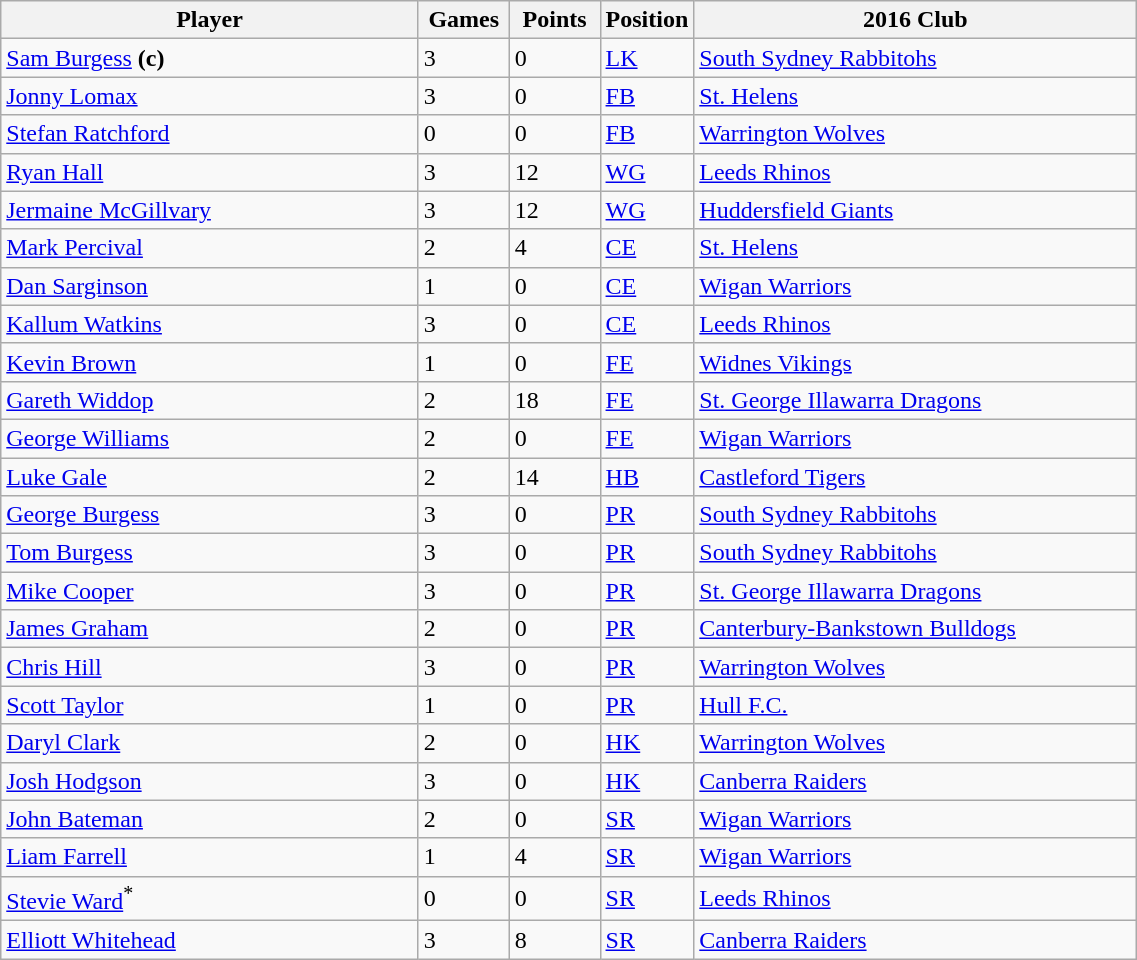<table class="wikitable sortable" style="width:60%;text-align:left">
<tr bgcolor=#FFFFFF>
<th !width=15%>Player</th>
<th width=8%>Games</th>
<th width=8%>Points</th>
<th width=8%>Position</th>
<th width=39%>2016 Club</th>
</tr>
<tr>
<td><a href='#'>Sam Burgess</a> <strong>(c)</strong></td>
<td>3</td>
<td>0</td>
<td><a href='#'>LK</a></td>
<td> <a href='#'>South Sydney Rabbitohs</a></td>
</tr>
<tr>
<td><a href='#'>Jonny Lomax</a></td>
<td>3</td>
<td>0</td>
<td><a href='#'>FB</a></td>
<td> <a href='#'>St. Helens</a></td>
</tr>
<tr>
<td><a href='#'>Stefan Ratchford</a></td>
<td>0</td>
<td>0</td>
<td><a href='#'>FB</a></td>
<td> <a href='#'>Warrington Wolves</a></td>
</tr>
<tr>
<td><a href='#'>Ryan Hall</a></td>
<td>3</td>
<td>12</td>
<td><a href='#'>WG</a></td>
<td> <a href='#'>Leeds Rhinos</a></td>
</tr>
<tr>
<td><a href='#'>Jermaine McGillvary</a></td>
<td>3</td>
<td>12</td>
<td><a href='#'>WG</a></td>
<td> <a href='#'>Huddersfield Giants</a></td>
</tr>
<tr>
<td><a href='#'>Mark Percival</a></td>
<td>2</td>
<td>4</td>
<td><a href='#'>CE</a></td>
<td> <a href='#'>St. Helens</a></td>
</tr>
<tr>
<td><a href='#'>Dan Sarginson</a></td>
<td>1</td>
<td>0</td>
<td><a href='#'>CE</a></td>
<td> <a href='#'>Wigan Warriors</a></td>
</tr>
<tr>
<td><a href='#'>Kallum Watkins</a></td>
<td>3</td>
<td>0</td>
<td><a href='#'>CE</a></td>
<td> <a href='#'>Leeds Rhinos</a></td>
</tr>
<tr>
<td><a href='#'>Kevin Brown</a></td>
<td>1</td>
<td>0</td>
<td><a href='#'>FE</a></td>
<td> <a href='#'>Widnes Vikings</a></td>
</tr>
<tr>
<td><a href='#'>Gareth Widdop</a></td>
<td>2</td>
<td>18</td>
<td><a href='#'>FE</a></td>
<td> <a href='#'>St. George Illawarra Dragons</a></td>
</tr>
<tr>
<td><a href='#'>George Williams</a></td>
<td>2</td>
<td>0</td>
<td><a href='#'>FE</a></td>
<td> <a href='#'>Wigan Warriors</a></td>
</tr>
<tr>
<td><a href='#'>Luke Gale</a></td>
<td>2</td>
<td>14</td>
<td><a href='#'>HB</a></td>
<td> <a href='#'>Castleford Tigers</a></td>
</tr>
<tr>
<td><a href='#'>George Burgess</a></td>
<td>3</td>
<td>0</td>
<td><a href='#'>PR</a></td>
<td> <a href='#'>South Sydney Rabbitohs</a></td>
</tr>
<tr>
<td><a href='#'>Tom Burgess</a></td>
<td>3</td>
<td>0</td>
<td><a href='#'>PR</a></td>
<td> <a href='#'>South Sydney Rabbitohs</a></td>
</tr>
<tr>
<td><a href='#'>Mike Cooper</a></td>
<td>3</td>
<td>0</td>
<td><a href='#'>PR</a></td>
<td> <a href='#'>St. George Illawarra Dragons</a></td>
</tr>
<tr>
<td><a href='#'>James Graham</a></td>
<td>2</td>
<td>0</td>
<td><a href='#'>PR</a></td>
<td> <a href='#'>Canterbury-Bankstown Bulldogs</a></td>
</tr>
<tr>
<td><a href='#'>Chris Hill</a></td>
<td>3</td>
<td>0</td>
<td><a href='#'>PR</a></td>
<td> <a href='#'>Warrington Wolves</a></td>
</tr>
<tr>
<td><a href='#'>Scott Taylor</a></td>
<td>1</td>
<td>0</td>
<td><a href='#'>PR</a></td>
<td> <a href='#'>Hull F.C.</a></td>
</tr>
<tr>
<td><a href='#'>Daryl Clark</a></td>
<td>2</td>
<td>0</td>
<td><a href='#'>HK</a></td>
<td> <a href='#'>Warrington Wolves</a></td>
</tr>
<tr>
<td><a href='#'>Josh Hodgson</a></td>
<td>3</td>
<td>0</td>
<td><a href='#'>HK</a></td>
<td> <a href='#'>Canberra Raiders</a></td>
</tr>
<tr>
<td><a href='#'>John Bateman</a></td>
<td>2</td>
<td>0</td>
<td><a href='#'>SR</a></td>
<td> <a href='#'>Wigan Warriors</a></td>
</tr>
<tr>
<td><a href='#'>Liam Farrell</a></td>
<td>1</td>
<td>4</td>
<td><a href='#'>SR</a></td>
<td> <a href='#'>Wigan Warriors</a></td>
</tr>
<tr>
<td><a href='#'>Stevie Ward</a><sup>*</sup></td>
<td>0</td>
<td>0</td>
<td><a href='#'>SR</a></td>
<td> <a href='#'>Leeds Rhinos</a></td>
</tr>
<tr>
<td><a href='#'>Elliott Whitehead</a></td>
<td>3</td>
<td>8</td>
<td><a href='#'>SR</a></td>
<td> <a href='#'>Canberra Raiders</a></td>
</tr>
</table>
